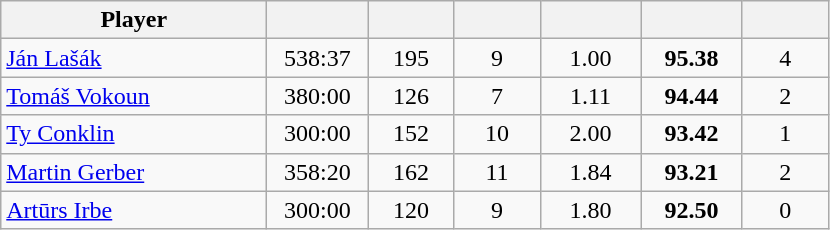<table class="wikitable sortable" style="text-align:center;">
<tr>
<th width="170px">Player</th>
<th width="60px"></th>
<th width="50px"></th>
<th width="50px"></th>
<th width="60px"></th>
<th width="60px"></th>
<th width="50px"></th>
</tr>
<tr>
<td style="text-align:left;"> <a href='#'>Ján Lašák</a></td>
<td>538:37</td>
<td>195</td>
<td>9</td>
<td>1.00</td>
<td><strong>95.38</strong></td>
<td>4</td>
</tr>
<tr>
<td style="text-align:left;"> <a href='#'>Tomáš Vokoun</a></td>
<td>380:00</td>
<td>126</td>
<td>7</td>
<td>1.11</td>
<td><strong>94.44</strong></td>
<td>2</td>
</tr>
<tr>
<td style="text-align:left;"> <a href='#'>Ty Conklin</a></td>
<td>300:00</td>
<td>152</td>
<td>10</td>
<td>2.00</td>
<td><strong>93.42</strong></td>
<td>1</td>
</tr>
<tr>
<td style="text-align:left;"> <a href='#'>Martin Gerber</a></td>
<td>358:20</td>
<td>162</td>
<td>11</td>
<td>1.84</td>
<td><strong>93.21</strong></td>
<td>2</td>
</tr>
<tr>
<td style="text-align:left;"> <a href='#'>Artūrs Irbe</a></td>
<td>300:00</td>
<td>120</td>
<td>9</td>
<td>1.80</td>
<td><strong>92.50</strong></td>
<td>0</td>
</tr>
</table>
